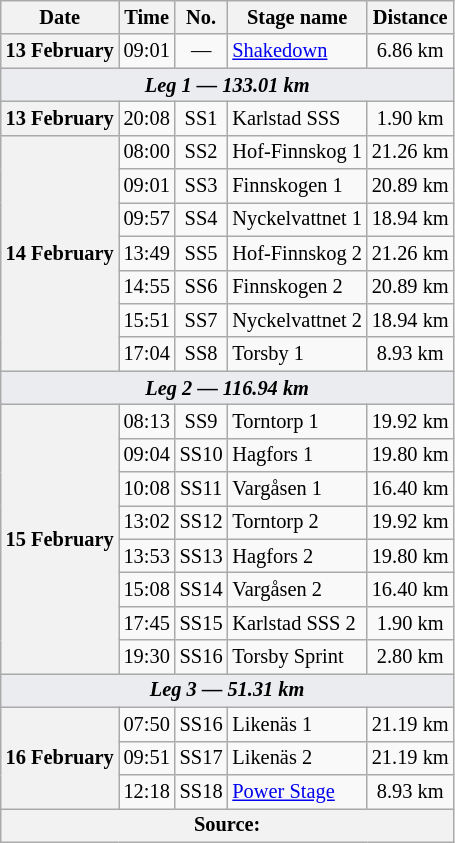<table class="wikitable" style="font-size: 85%;">
<tr>
<th>Date</th>
<th>Time</th>
<th>No.</th>
<th>Stage name</th>
<th>Distance</th>
</tr>
<tr>
<th>13 February</th>
<td align="center">09:01</td>
<td align="center">—</td>
<td><a href='#'>Shakedown</a></td>
<td align="center">6.86 km</td>
</tr>
<tr>
<td style="background-color:#EAECF0; text-align:center" colspan="5"><strong><em>Leg 1 — 133.01 km</em></strong></td>
</tr>
<tr>
<th>13 February</th>
<td align="center">20:08</td>
<td align="center">SS1</td>
<td>Karlstad SSS</td>
<td align="center">1.90 km</td>
</tr>
<tr>
<th rowspan="7" nowrap>14 February</th>
<td align="center">08:00</td>
<td align="center">SS2</td>
<td>Hof-Finnskog 1</td>
<td align="center">21.26 km</td>
</tr>
<tr>
<td align="center">09:01</td>
<td align="center">SS3</td>
<td>Finnskogen 1</td>
<td align="center">20.89 km</td>
</tr>
<tr>
<td align="center">09:57</td>
<td align="center">SS4</td>
<td>Nyckelvattnet 1</td>
<td align="center">18.94 km</td>
</tr>
<tr>
<td align="center">13:49</td>
<td align="center">SS5</td>
<td>Hof-Finnskog 2</td>
<td align="center">21.26 km</td>
</tr>
<tr>
<td align="center">14:55</td>
<td align="center">SS6</td>
<td>Finnskogen 2</td>
<td align="center">20.89 km</td>
</tr>
<tr>
<td align="center">15:51</td>
<td align="center">SS7</td>
<td>Nyckelvattnet 2</td>
<td align="center">18.94 km</td>
</tr>
<tr>
<td align="center">17:04</td>
<td align="center">SS8</td>
<td>Torsby 1</td>
<td align="center">8.93 km</td>
</tr>
<tr>
<td style="background-color:#EAECF0; text-align:center" colspan="5"><strong><em>Leg 2 — 116.94 km</em></strong></td>
</tr>
<tr>
<th rowspan="8">15 February</th>
<td align="center">08:13</td>
<td align="center">SS9</td>
<td>Torntorp 1</td>
<td align="center">19.92 km</td>
</tr>
<tr>
<td align="center">09:04</td>
<td align="center">SS10</td>
<td>Hagfors 1</td>
<td align="center">19.80 km</td>
</tr>
<tr>
<td align="center">10:08</td>
<td align="center">SS11</td>
<td>Vargåsen 1</td>
<td align="center">16.40 km</td>
</tr>
<tr>
<td align="center">13:02</td>
<td align="center">SS12</td>
<td>Torntorp 2</td>
<td align="center">19.92 km</td>
</tr>
<tr>
<td align="center">13:53</td>
<td align="center">SS13</td>
<td>Hagfors 2</td>
<td align="center">19.80 km</td>
</tr>
<tr>
<td align="center">15:08</td>
<td align="center">SS14</td>
<td>Vargåsen 2</td>
<td align="center">16.40 km</td>
</tr>
<tr>
<td align="center">17:45</td>
<td align="center">SS15</td>
<td>Karlstad SSS 2</td>
<td align="center">1.90 km</td>
</tr>
<tr>
<td align="center">19:30</td>
<td align="center">SS16</td>
<td>Torsby Sprint</td>
<td align="center">2.80 km</td>
</tr>
<tr>
<td style="background-color:#EAECF0; text-align:center" colspan="5"><strong><em>Leg 3 — 51.31 km</em></strong></td>
</tr>
<tr>
<th rowspan="3">16 February</th>
<td align="center">07:50</td>
<td align="center">SS16</td>
<td>Likenäs 1</td>
<td align="center">21.19 km</td>
</tr>
<tr>
<td align="center">09:51</td>
<td align="center">SS17</td>
<td>Likenäs 2</td>
<td align="center">21.19 km</td>
</tr>
<tr>
<td align="center">12:18</td>
<td align="center">SS18</td>
<td nowrap><a href='#'>Power Stage</a></td>
<td align="center">8.93 km</td>
</tr>
<tr>
<th colspan="5">Source:</th>
</tr>
</table>
